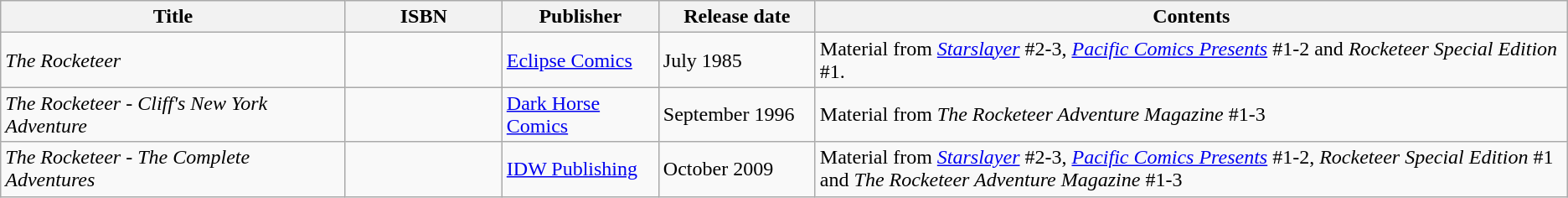<table class="wikitable">
<tr>
<th width=22%>Title</th>
<th width=10%>ISBN</th>
<th width=10%>Publisher</th>
<th width=10%>Release date</th>
<th width=48%>Contents</th>
</tr>
<tr>
<td><em>The Rocketeer</em></td>
<td></td>
<td><a href='#'>Eclipse Comics</a></td>
<td>July 1985</td>
<td>Material from <em><a href='#'>Starslayer</a></em> #2-3, <em><a href='#'>Pacific Comics Presents</a></em> #1-2 and <em>Rocketeer Special Edition</em> #1.</td>
</tr>
<tr>
<td><em>The Rocketeer - Cliff's New York Adventure</em></td>
<td></td>
<td><a href='#'>Dark Horse Comics</a></td>
<td>September 1996</td>
<td>Material from <em>The Rocketeer Adventure Magazine</em> #1-3</td>
</tr>
<tr>
<td><em>The Rocketeer - The Complete Adventures</em></td>
<td></td>
<td><a href='#'>IDW Publishing</a></td>
<td>October 2009</td>
<td>Material from <em><a href='#'>Starslayer</a></em> #2-3, <em><a href='#'>Pacific Comics Presents</a></em> #1-2, <em>Rocketeer Special Edition</em> #1 and <em>The Rocketeer Adventure Magazine</em> #1-3</td>
</tr>
</table>
